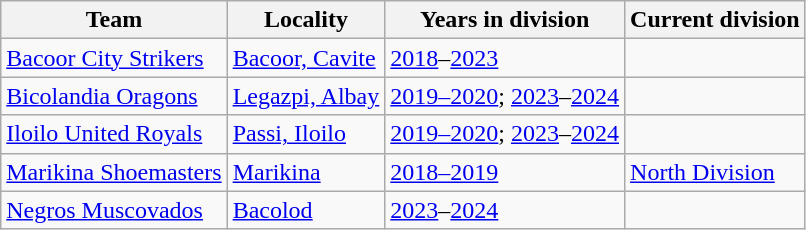<table class="wikitable sortable">
<tr>
<th>Team</th>
<th>Locality</th>
<th>Years in division</th>
<th>Current division</th>
</tr>
<tr>
<td><a href='#'>Bacoor City Strikers</a></td>
<td><a href='#'>Bacoor, Cavite</a></td>
<td><a href='#'>2018</a>–<a href='#'>2023</a></td>
<td></td>
</tr>
<tr>
<td><a href='#'>Bicolandia Oragons</a></td>
<td><a href='#'>Legazpi, Albay</a></td>
<td><a href='#'>2019–2020</a>; <a href='#'>2023</a>–<a href='#'>2024</a></td>
<td></td>
</tr>
<tr>
<td><a href='#'>Iloilo United Royals</a></td>
<td><a href='#'>Passi, Iloilo</a></td>
<td><a href='#'>2019–2020</a>; <a href='#'>2023</a>–<a href='#'>2024</a></td>
<td></td>
</tr>
<tr>
<td><a href='#'>Marikina Shoemasters</a></td>
<td><a href='#'>Marikina</a></td>
<td><a href='#'>2018–2019</a></td>
<td><a href='#'>North Division</a></td>
</tr>
<tr>
<td><a href='#'>Negros Muscovados</a></td>
<td><a href='#'>Bacolod</a></td>
<td><a href='#'>2023</a>–<a href='#'>2024</a></td>
<td></td>
</tr>
</table>
